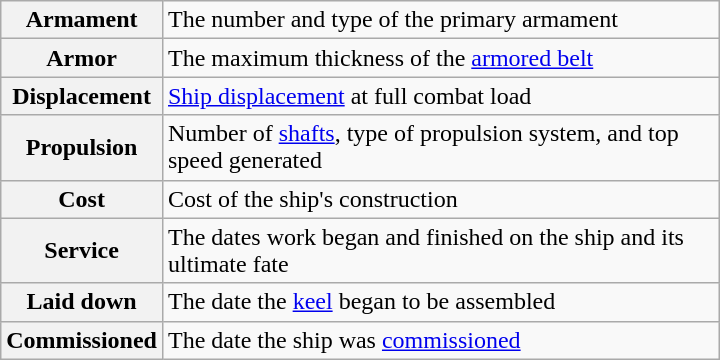<table class="wikitable plainrowheaders" style="float: right; margin: 0 0 0 1em; max-width: 30em;">
<tr>
<th scope="row">Armament</th>
<td>The number and type of the primary armament</td>
</tr>
<tr>
<th scope="row">Armor</th>
<td>The maximum thickness of the <a href='#'>armored belt</a></td>
</tr>
<tr>
<th scope="row">Displacement</th>
<td><a href='#'>Ship displacement</a> at full combat load</td>
</tr>
<tr>
<th scope="row">Propulsion</th>
<td>Number of <a href='#'>shafts</a>, type of propulsion system, and top speed generated</td>
</tr>
<tr>
<th scope="row">Cost</th>
<td>Cost of the ship's construction</td>
</tr>
<tr>
<th scope="row">Service</th>
<td>The dates work began and finished on the ship and its ultimate fate</td>
</tr>
<tr>
<th scope="row">Laid down</th>
<td>The date the <a href='#'>keel</a> began to be assembled</td>
</tr>
<tr>
<th scope="row">Commissioned</th>
<td>The date the ship was <a href='#'>commissioned</a></td>
</tr>
</table>
